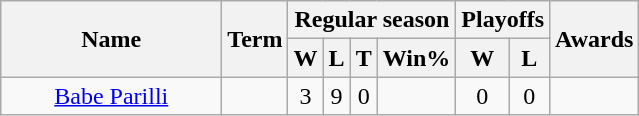<table class="wikitable">
<tr>
<th rowspan="2" style="width:140px;">Name</th>
<th rowspan="2">Term</th>
<th colspan="4">Regular season</th>
<th colspan="2">Playoffs</th>
<th rowspan="2">Awards</th>
</tr>
<tr>
<th>W</th>
<th>L</th>
<th>T</th>
<th>Win%</th>
<th>W</th>
<th>L</th>
</tr>
<tr>
<td style="text-align:center;"><a href='#'>Babe Parilli</a></td>
<td style="text-align:center;"></td>
<td style="text-align:center;">3</td>
<td style="text-align:center;">9</td>
<td style="text-align:center;">0</td>
<td style="text-align:center;"></td>
<td style="text-align:center;">0</td>
<td style="text-align:center;">0</td>
<td style="text-align:center;"></td>
</tr>
</table>
